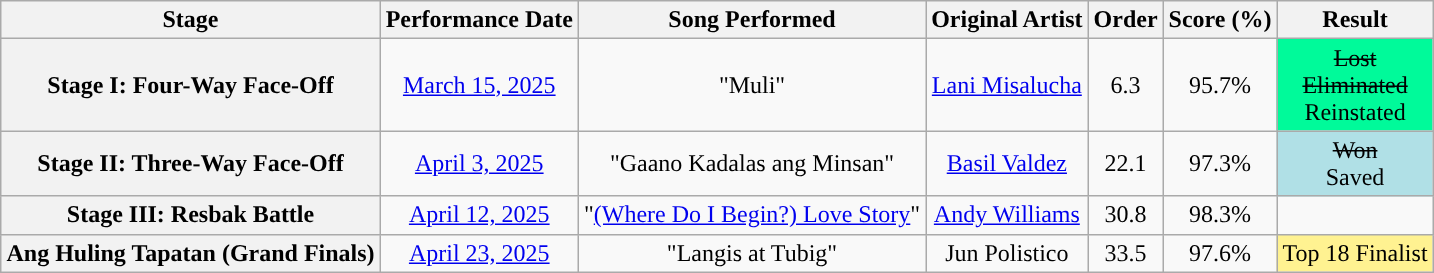<table class="wikitable sortable" style="margin:1em auto; text-align:center;">
<tr>
<th>Stage</th>
<th>Performance Date</th>
<th>Song Performed</th>
<th>Original Artist</th>
<th>Order</th>
<th>Score (%)</th>
<th>Result</th>
</tr>
<tr>
<th>Stage I: Four-Way Face-Off</th>
<td><a href='#'>March 15, 2025</a></td>
<td>"Muli"</td>
<td><a href='#'>Lani Misalucha</a></td>
<td>6.3</td>
<td>95.7%</td>
<td style="background:#00FA9A;"><s>Lost<br>Eliminated</s><br>Reinstated</td>
</tr>
<tr>
<th>Stage II: Three-Way Face-Off</th>
<td><a href='#'>April 3, 2025</a></td>
<td>"Gaano Kadalas ang Minsan"</td>
<td><a href='#'>Basil Valdez</a></td>
<td>22.1</td>
<td>97.3%</td>
<td style="background:#B0E0E6;"><s>Won</s><br>Saved</td>
</tr>
<tr>
<th>Stage III: Resbak Battle</th>
<td><a href='#'>April 12, 2025</a></td>
<td>"<a href='#'>(Where Do I Begin?) Love Story</a>"</td>
<td><a href='#'>Andy Williams</a></td>
<td>30.8</td>
<td>98.3%</td>
<td></td>
</tr>
<tr>
<th>Ang Huling Tapatan (Grand Finals)</th>
<td><a href='#'>April 23, 2025</a></td>
<td>"Langis at Tubig"</td>
<td>Jun Polistico</td>
<td>33.5</td>
<td>97.6%</td>
<td style="background-color:#fff291">Top 18 Finalist</td>
</tr>
</table>
